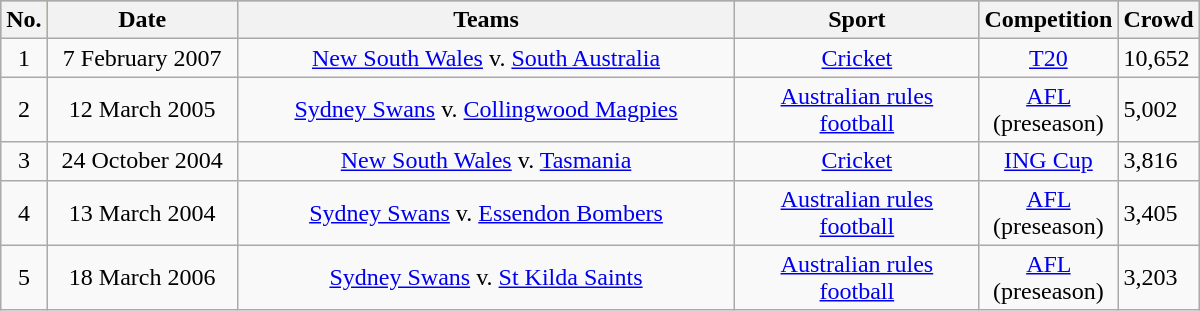<table class="wikitable sortable" style="width:800px;">
<tr style="background:#bdb76b;">
<th width=1%>No.</th>
<th width=17%>Date</th>
<th width=46%>Teams</th>
<th width=22%>Sport</th>
<th width=8%>Competition</th>
<th width=6%>Crowd</th>
</tr>
<tr>
<td align=center>1</td>
<td align=center>7 February 2007</td>
<td align=center><a href='#'>New South Wales</a> v. <a href='#'>South Australia</a></td>
<td align=center><a href='#'>Cricket</a></td>
<td align=center><a href='#'>T20</a></td>
<td>10,652</td>
</tr>
<tr>
<td align=center>2</td>
<td align=center>12 March 2005</td>
<td align=center><a href='#'>Sydney Swans</a> v. <a href='#'>Collingwood Magpies</a></td>
<td align=center><a href='#'>Australian rules football</a></td>
<td align=center><a href='#'>AFL</a> (preseason)</td>
<td>5,002</td>
</tr>
<tr>
<td align=center>3</td>
<td align=center>24 October 2004</td>
<td align=center><a href='#'>New South Wales</a> v. <a href='#'>Tasmania</a></td>
<td align=center><a href='#'>Cricket</a></td>
<td align=center><a href='#'>ING Cup</a></td>
<td>3,816</td>
</tr>
<tr>
<td align=center>4</td>
<td align=center>13 March 2004</td>
<td align=center><a href='#'>Sydney Swans</a> v. <a href='#'>Essendon Bombers</a></td>
<td align=center><a href='#'>Australian rules football</a></td>
<td align=center><a href='#'>AFL</a> (preseason)</td>
<td>3,405</td>
</tr>
<tr>
<td align=center>5</td>
<td align=center>18 March 2006</td>
<td align=center><a href='#'>Sydney Swans</a> v. <a href='#'>St Kilda Saints</a></td>
<td align=center><a href='#'>Australian rules football</a></td>
<td align=center><a href='#'>AFL</a> (preseason)</td>
<td>3,203</td>
</tr>
</table>
